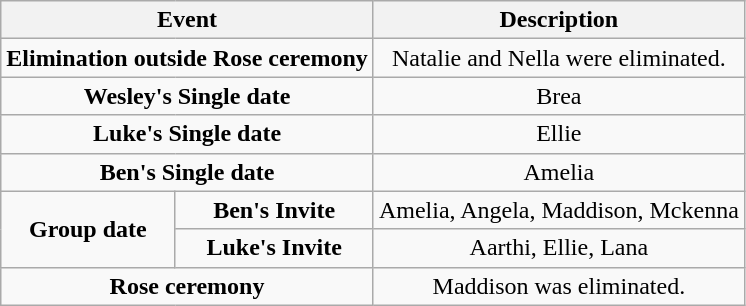<table class="wikitable sortable" style="text-align:center;">
<tr>
<th colspan="2">Event</th>
<th>Description</th>
</tr>
<tr>
<td colspan="2"><strong>Elimination outside Rose ceremony</strong></td>
<td>Natalie and Nella were eliminated.</td>
</tr>
<tr>
<td colspan="2"><strong>Wesley's Single date</strong></td>
<td>Brea</td>
</tr>
<tr>
<td colspan="2"><strong>Luke's Single date</strong></td>
<td>Ellie</td>
</tr>
<tr>
<td colspan="2"><strong>Ben's Single date</strong></td>
<td>Amelia</td>
</tr>
<tr>
<td rowspan="2"><strong>Group date</strong></td>
<td><strong>Ben's Invite</strong></td>
<td>Amelia, Angela, Maddison, Mckenna</td>
</tr>
<tr>
<td><strong>Luke's Invite</strong></td>
<td>Aarthi, Ellie, Lana</td>
</tr>
<tr>
<td colspan="2"><strong>Rose ceremony</strong></td>
<td>Maddison was eliminated.</td>
</tr>
</table>
